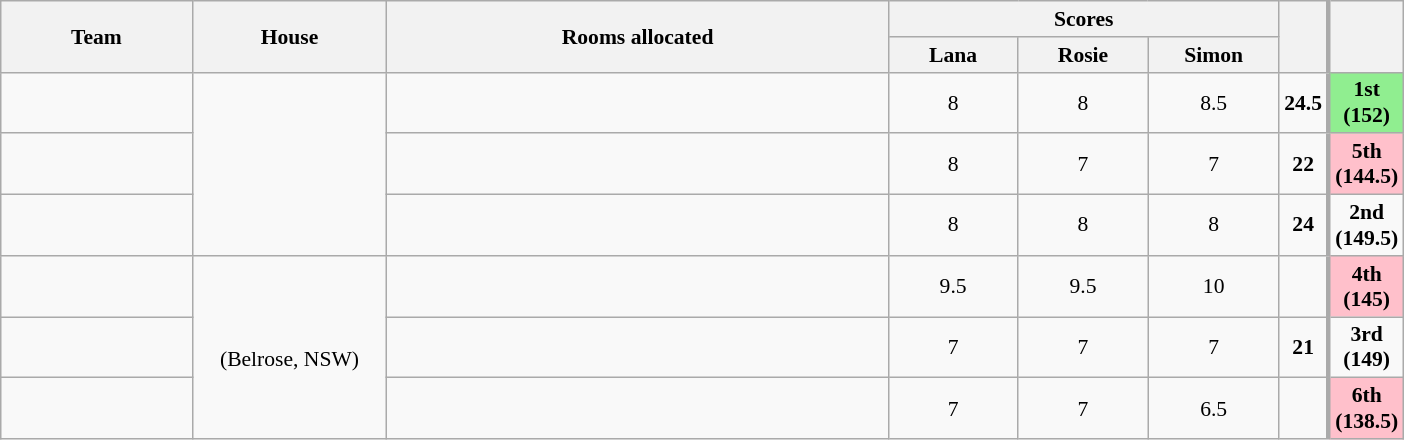<table class="wikitable plainrowheaders" style="text-align:center; font-size:90%; width:65em;">
<tr>
<th rowspan="2">Team</th>
<th rowspan="2">House</th>
<th rowspan="2" style="width:40%;">Rooms allocated</th>
<th colspan="3" style="width:30%;">Scores</th>
<th rowspan="2" style="width:15%;"></th>
<th rowspan="2" style="width:15%; border-left:3px solid #aaa;"></th>
</tr>
<tr>
<th style="width:10%;">Lana</th>
<th style="width:10%;">Rosie</th>
<th style="width:10%;">Simon</th>
</tr>
<tr>
<td style="width:15%;"></td>
<td rowspan=3 style="width:15%;"><br></td>
<td></td>
<td>8</td>
<td>8</td>
<td>8.5</td>
<td><strong>24.5</strong></td>
<td style="border-left:3px solid #aaa;" bgcolor="lightgreen"><strong>1st (152)</strong></td>
</tr>
<tr>
<td style="width:15%;"></td>
<td></td>
<td>8</td>
<td>7</td>
<td>7</td>
<td><strong>22</strong></td>
<td style="border-left:3px solid #aaa;" bgcolor="pink"><strong>5th (144.5)</strong></td>
</tr>
<tr>
<td style="width:15%;"></td>
<td></td>
<td>8</td>
<td>8</td>
<td>8</td>
<td><strong>24</strong></td>
<td style="border-left:3px solid #aaa;"><strong>2nd (149.5)</strong></td>
</tr>
<tr>
<td style="width:15%;"></td>
<td rowspan=3 style="width:15%;"><br>(Belrose, NSW)</td>
<td></td>
<td>9.5</td>
<td>9.5</td>
<td>10</td>
<td></td>
<td style="border-left:3px solid #aaa;" bgcolor="pink"><strong>4th (145)</strong></td>
</tr>
<tr>
<td style="width:15%;"></td>
<td></td>
<td>7</td>
<td>7</td>
<td>7</td>
<td><strong>21</strong></td>
<td style="border-left:3px solid #aaa;"><strong>3rd (149)</strong></td>
</tr>
<tr>
<td style="width:15%;"></td>
<td></td>
<td>7</td>
<td>7</td>
<td>6.5</td>
<td></td>
<td style="border-left:3px solid #aaa;" bgcolor="pink"><strong>6th (138.5)</strong></td>
</tr>
</table>
